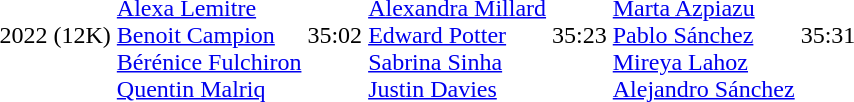<table>
<tr>
<td>2022 (12K)</td>
<td><br><a href='#'>Alexa Lemitre</a><br><a href='#'>Benoit Campion</a><br><a href='#'>Bérénice Fulchiron</a><br><a href='#'>Quentin Malriq</a></td>
<td>35:02</td>
<td><br><a href='#'>Alexandra Millard</a><br><a href='#'>Edward Potter</a><br><a href='#'>Sabrina Sinha</a><br><a href='#'>Justin Davies</a></td>
<td>35:23</td>
<td><br><a href='#'>Marta Azpiazu</a><br><a href='#'>Pablo Sánchez</a><br><a href='#'>Mireya Lahoz</a><br><a href='#'>Alejandro Sánchez</a></td>
<td>35:31</td>
</tr>
</table>
